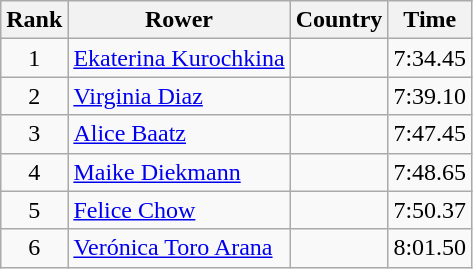<table class="wikitable" style="text-align:center">
<tr>
<th>Rank</th>
<th>Rower</th>
<th>Country</th>
<th>Time</th>
</tr>
<tr>
<td>1</td>
<td align="left"><a href='#'>Ekaterina Kurochkina</a></td>
<td align="left"></td>
<td>7:34.45</td>
</tr>
<tr>
<td>2</td>
<td align="left"><a href='#'>Virginia Diaz</a></td>
<td align="left"></td>
<td>7:39.10</td>
</tr>
<tr>
<td>3</td>
<td align="left"><a href='#'>Alice Baatz</a></td>
<td align="left"></td>
<td>7:47.45</td>
</tr>
<tr>
<td>4</td>
<td align="left"><a href='#'>Maike Diekmann</a></td>
<td align="left"></td>
<td>7:48.65</td>
</tr>
<tr>
<td>5</td>
<td align="left"><a href='#'>Felice Chow</a></td>
<td align="left"></td>
<td>7:50.37</td>
</tr>
<tr>
<td>6</td>
<td align="left"><a href='#'>Verónica Toro Arana</a></td>
<td align="left"></td>
<td>8:01.50</td>
</tr>
</table>
